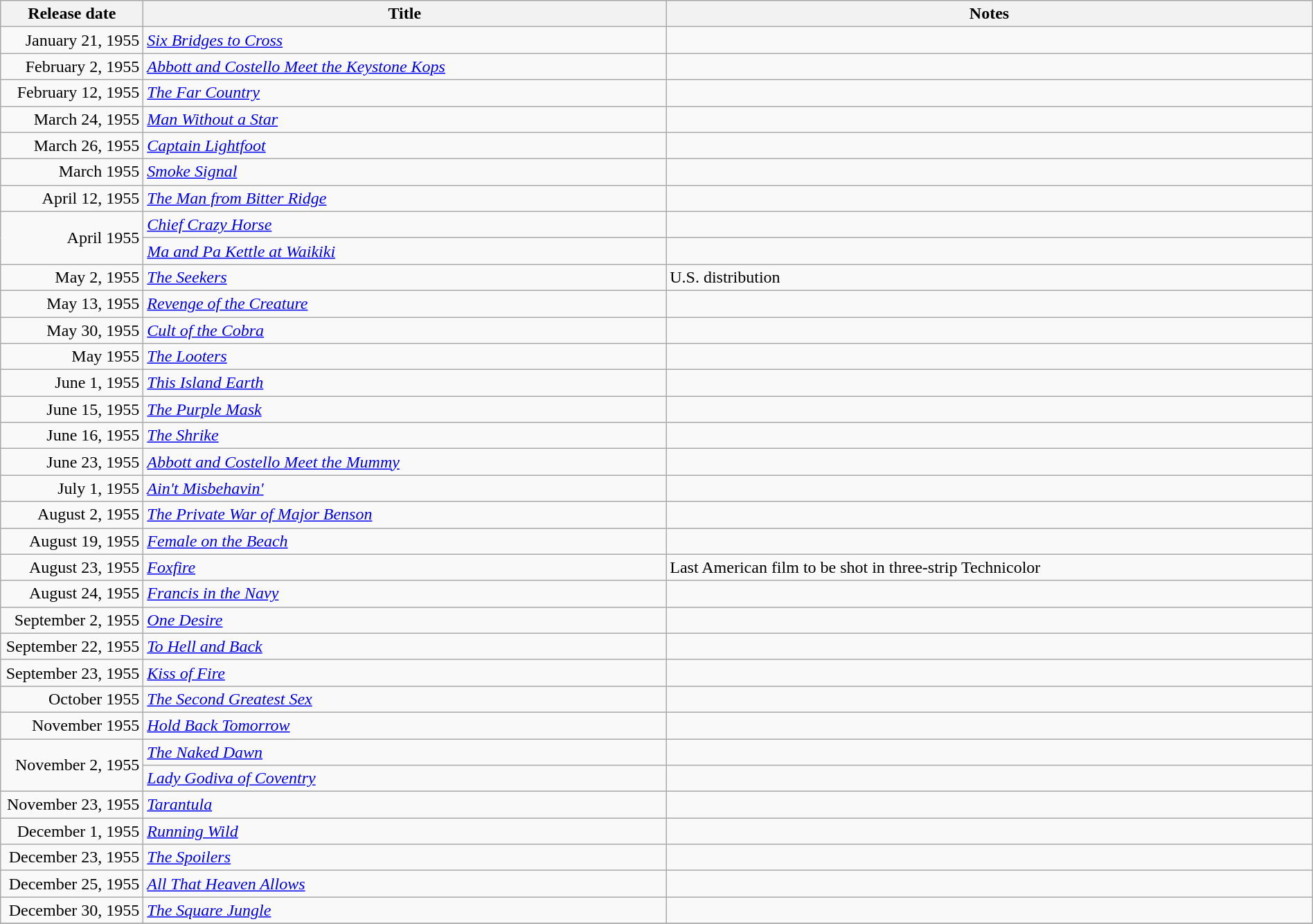<table class="wikitable sortable" style="width:100%;">
<tr>
<th scope="col" style="width:130px;">Release date</th>
<th>Title</th>
<th>Notes</th>
</tr>
<tr>
<td style="text-align:right;">January 21, 1955</td>
<td><em><a href='#'>Six Bridges to Cross</a></em></td>
<td></td>
</tr>
<tr>
<td style="text-align:right;">February 2, 1955</td>
<td><em><a href='#'>Abbott and Costello Meet the Keystone Kops</a></em></td>
<td></td>
</tr>
<tr>
<td style="text-align:right;">February 12, 1955</td>
<td><em><a href='#'>The Far Country</a></em></td>
<td></td>
</tr>
<tr>
<td style="text-align:right;">March 24, 1955</td>
<td><em><a href='#'>Man Without a Star</a></em></td>
<td></td>
</tr>
<tr>
<td style="text-align:right;">March 26, 1955</td>
<td><em><a href='#'>Captain Lightfoot</a></em></td>
<td></td>
</tr>
<tr>
<td style="text-align:right;">March 1955</td>
<td><em><a href='#'>Smoke Signal</a></em></td>
<td></td>
</tr>
<tr>
<td style="text-align:right;">April 12, 1955</td>
<td><em><a href='#'>The Man from Bitter Ridge</a></em></td>
<td></td>
</tr>
<tr>
<td style="text-align:right;" rowspan="2">April 1955</td>
<td><em><a href='#'>Chief Crazy Horse</a></em></td>
<td></td>
</tr>
<tr>
<td><em><a href='#'>Ma and Pa Kettle at Waikiki</a></em></td>
<td></td>
</tr>
<tr>
<td style="text-align:right;">May 2, 1955</td>
<td><em><a href='#'>The Seekers</a></em></td>
<td>U.S. distribution</td>
</tr>
<tr>
<td style="text-align:right;">May 13, 1955</td>
<td><em><a href='#'>Revenge of the Creature</a></em></td>
<td></td>
</tr>
<tr>
<td style="text-align:right;">May 30, 1955</td>
<td><em><a href='#'>Cult of the Cobra</a></em></td>
<td></td>
</tr>
<tr>
<td style="text-align:right;">May 1955</td>
<td><em><a href='#'>The Looters</a></em></td>
<td></td>
</tr>
<tr>
<td style="text-align:right;">June 1, 1955</td>
<td><em><a href='#'>This Island Earth</a></em></td>
<td></td>
</tr>
<tr>
<td style="text-align:right;">June 15, 1955</td>
<td><em><a href='#'>The Purple Mask</a></em></td>
<td></td>
</tr>
<tr>
<td style="text-align:right;">June 16, 1955</td>
<td><em><a href='#'>The Shrike</a></em></td>
<td></td>
</tr>
<tr>
<td style="text-align:right;">June 23, 1955</td>
<td><em><a href='#'>Abbott and Costello Meet the Mummy</a></em></td>
<td></td>
</tr>
<tr>
<td style="text-align:right;">July 1, 1955</td>
<td><em><a href='#'>Ain't Misbehavin'</a></em></td>
<td></td>
</tr>
<tr>
<td style="text-align:right;">August 2, 1955</td>
<td><em><a href='#'>The Private War of Major Benson</a></em></td>
<td></td>
</tr>
<tr>
<td style="text-align:right;">August 19, 1955</td>
<td><em><a href='#'>Female on the Beach</a></em></td>
<td></td>
</tr>
<tr>
<td style="text-align:right;">August 23, 1955</td>
<td><em><a href='#'>Foxfire</a></em></td>
<td>Last American film to be shot in three-strip Technicolor</td>
</tr>
<tr>
<td style="text-align:right;">August 24, 1955</td>
<td><em><a href='#'>Francis in the Navy</a></em></td>
<td></td>
</tr>
<tr>
<td style="text-align:right;">September 2, 1955</td>
<td><em><a href='#'>One Desire</a></em></td>
<td></td>
</tr>
<tr>
<td style="text-align:right;">September 22, 1955</td>
<td><em><a href='#'>To Hell and Back</a></em></td>
<td></td>
</tr>
<tr>
<td style="text-align:right;">September 23, 1955</td>
<td><em><a href='#'>Kiss of Fire</a></em></td>
<td></td>
</tr>
<tr>
<td style="text-align:right;">October 1955</td>
<td><em><a href='#'>The Second Greatest Sex</a></em></td>
<td></td>
</tr>
<tr>
<td style="text-align:right;">November 1955</td>
<td><em><a href='#'>Hold Back Tomorrow</a></em></td>
<td></td>
</tr>
<tr>
<td style="text-align:right;" rowspan="2">November 2, 1955</td>
<td><em><a href='#'>The Naked Dawn</a></em></td>
<td></td>
</tr>
<tr>
<td><em><a href='#'>Lady Godiva of Coventry</a></em></td>
<td></td>
</tr>
<tr>
<td style="text-align:right;">November 23, 1955</td>
<td><em><a href='#'>Tarantula</a></em></td>
<td></td>
</tr>
<tr>
<td style="text-align:right;">December 1, 1955</td>
<td><em><a href='#'>Running Wild</a></em></td>
<td></td>
</tr>
<tr>
<td style="text-align:right;">December 23, 1955</td>
<td><em><a href='#'>The Spoilers</a></em></td>
<td></td>
</tr>
<tr>
<td style="text-align:right;">December 25, 1955</td>
<td><em><a href='#'>All That Heaven Allows</a></em></td>
<td></td>
</tr>
<tr>
<td style="text-align:right;">December 30, 1955</td>
<td><em><a href='#'>The Square Jungle</a></em></td>
<td></td>
</tr>
<tr>
</tr>
</table>
